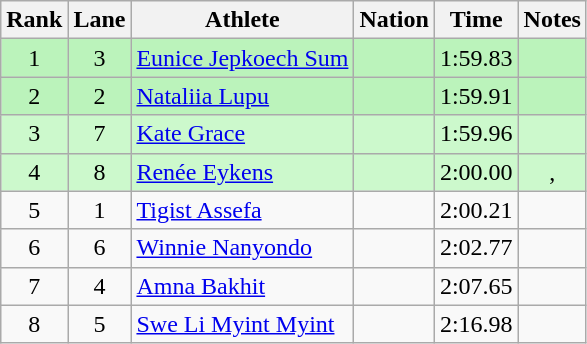<table class="wikitable sortable" style="text-align:center">
<tr>
<th>Rank</th>
<th>Lane</th>
<th>Athlete</th>
<th>Nation</th>
<th>Time</th>
<th>Notes</th>
</tr>
<tr bgcolor=#bbf3bb>
<td>1</td>
<td>3</td>
<td align=left><a href='#'>Eunice Jepkoech Sum</a></td>
<td align=left></td>
<td>1:59.83</td>
<td></td>
</tr>
<tr bgcolor=#bbf3bb>
<td>2</td>
<td>2</td>
<td align=left><a href='#'>Nataliia Lupu</a></td>
<td align=left></td>
<td>1:59.91</td>
<td></td>
</tr>
<tr bgcolor=#ccf9cc>
<td>3</td>
<td>7</td>
<td align=left><a href='#'>Kate Grace</a></td>
<td align=left></td>
<td>1:59.96</td>
<td></td>
</tr>
<tr bgcolor=#ccf9cc>
<td>4</td>
<td>8</td>
<td align=left><a href='#'>Renée Eykens</a></td>
<td align=left></td>
<td>2:00.00</td>
<td>, </td>
</tr>
<tr>
<td>5</td>
<td>1</td>
<td align=left><a href='#'>Tigist Assefa</a></td>
<td align=left></td>
<td>2:00.21</td>
<td></td>
</tr>
<tr>
<td>6</td>
<td>6</td>
<td align=left><a href='#'>Winnie Nanyondo</a></td>
<td align=left></td>
<td>2:02.77</td>
<td></td>
</tr>
<tr>
<td>7</td>
<td>4</td>
<td align=left><a href='#'>Amna Bakhit</a></td>
<td align=left></td>
<td>2:07.65</td>
<td></td>
</tr>
<tr>
<td>8</td>
<td>5</td>
<td align=left><a href='#'>Swe Li Myint Myint</a></td>
<td align=left></td>
<td>2:16.98</td>
<td></td>
</tr>
</table>
